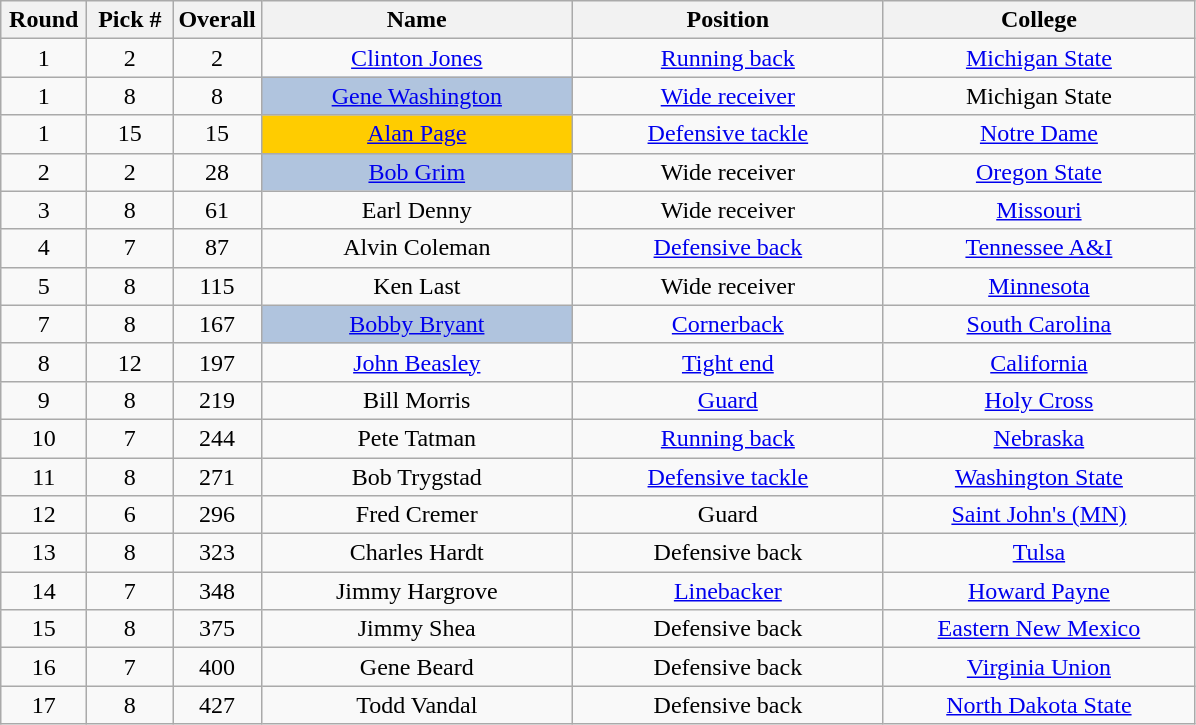<table class="wikitable sortable" style="text-align:center">
<tr>
<th width=50px>Round</th>
<th width=50px>Pick #</th>
<th width=50px>Overall</th>
<th width=200px>Name</th>
<th width=200px>Position</th>
<th width=200px>College</th>
</tr>
<tr>
<td>1</td>
<td>2</td>
<td>2</td>
<td><a href='#'>Clinton Jones</a></td>
<td><a href='#'>Running back</a></td>
<td><a href='#'>Michigan State</a></td>
</tr>
<tr>
<td>1</td>
<td>8</td>
<td>8</td>
<td bgcolor=lightsteelblue><a href='#'>Gene Washington</a></td>
<td><a href='#'>Wide receiver</a></td>
<td>Michigan State</td>
</tr>
<tr>
<td>1</td>
<td>15</td>
<td>15</td>
<td bgcolor=#FFCC00><a href='#'>Alan Page</a></td>
<td><a href='#'>Defensive tackle</a></td>
<td><a href='#'>Notre Dame</a></td>
</tr>
<tr>
<td>2</td>
<td>2</td>
<td>28</td>
<td bgcolor=lightsteelblue><a href='#'>Bob Grim</a></td>
<td>Wide receiver</td>
<td><a href='#'>Oregon State</a></td>
</tr>
<tr>
<td>3</td>
<td>8</td>
<td>61</td>
<td>Earl Denny</td>
<td>Wide receiver</td>
<td><a href='#'>Missouri</a></td>
</tr>
<tr>
<td>4</td>
<td>7</td>
<td>87</td>
<td>Alvin Coleman</td>
<td><a href='#'>Defensive back</a></td>
<td><a href='#'>Tennessee A&I</a></td>
</tr>
<tr>
<td>5</td>
<td>8</td>
<td>115</td>
<td>Ken Last</td>
<td>Wide receiver</td>
<td><a href='#'>Minnesota</a></td>
</tr>
<tr>
<td>7</td>
<td>8</td>
<td>167</td>
<td bgcolor=lightsteelblue><a href='#'>Bobby Bryant</a></td>
<td><a href='#'>Cornerback</a></td>
<td><a href='#'>South Carolina</a></td>
</tr>
<tr>
<td>8</td>
<td>12</td>
<td>197</td>
<td><a href='#'>John Beasley</a></td>
<td><a href='#'>Tight end</a></td>
<td><a href='#'>California</a></td>
</tr>
<tr>
<td>9</td>
<td>8</td>
<td>219</td>
<td>Bill Morris</td>
<td><a href='#'>Guard</a></td>
<td><a href='#'>Holy Cross</a></td>
</tr>
<tr>
<td>10</td>
<td>7</td>
<td>244</td>
<td>Pete Tatman</td>
<td><a href='#'>Running back</a></td>
<td><a href='#'>Nebraska</a></td>
</tr>
<tr>
<td>11</td>
<td>8</td>
<td>271</td>
<td>Bob Trygstad</td>
<td><a href='#'>Defensive tackle</a></td>
<td><a href='#'>Washington State</a></td>
</tr>
<tr>
<td>12</td>
<td>6</td>
<td>296</td>
<td>Fred Cremer</td>
<td>Guard</td>
<td><a href='#'>Saint John's (MN)</a></td>
</tr>
<tr>
<td>13</td>
<td>8</td>
<td>323</td>
<td>Charles Hardt</td>
<td>Defensive back</td>
<td><a href='#'>Tulsa</a></td>
</tr>
<tr>
<td>14</td>
<td>7</td>
<td>348</td>
<td>Jimmy Hargrove</td>
<td><a href='#'>Linebacker</a></td>
<td><a href='#'>Howard Payne</a></td>
</tr>
<tr>
<td>15</td>
<td>8</td>
<td>375</td>
<td>Jimmy Shea</td>
<td>Defensive back</td>
<td><a href='#'>Eastern New Mexico</a></td>
</tr>
<tr>
<td>16</td>
<td>7</td>
<td>400</td>
<td>Gene Beard</td>
<td>Defensive back</td>
<td><a href='#'>Virginia Union</a></td>
</tr>
<tr>
<td>17</td>
<td>8</td>
<td>427</td>
<td>Todd Vandal</td>
<td>Defensive back</td>
<td><a href='#'>North Dakota State</a></td>
</tr>
</table>
